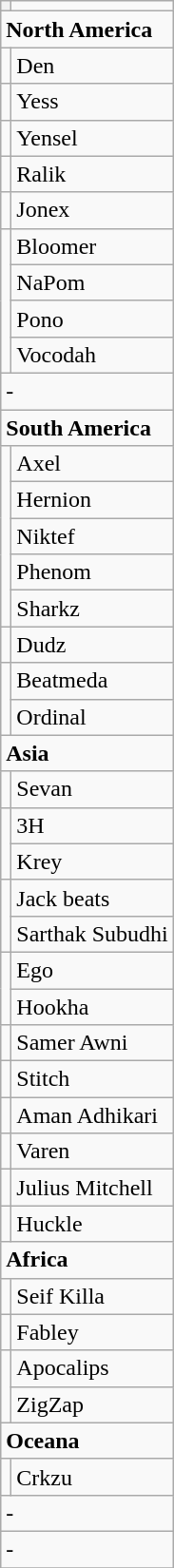<table class="wikitable">
<tr>
<th></th>
</tr>
<tr>
<td colspan="3"><strong>North America</strong></td>
</tr>
<tr>
<td rowspan="1"></td>
<td>Den </td>
</tr>
<tr>
<td rowspan="1"></td>
<td>Yess </td>
</tr>
<tr>
<td rowspan="1"></td>
<td>Yensel </td>
</tr>
<tr>
<td rowspan="1"></td>
<td>Ralik </td>
</tr>
<tr>
<td rowspan="1"></td>
<td>Jonex </td>
</tr>
<tr>
<td rowspan="4"></td>
<td>Bloomer </td>
</tr>
<tr>
<td>NaPom </td>
</tr>
<tr>
<td>Pono </td>
</tr>
<tr>
<td>Vocodah </td>
</tr>
<tr>
<td colspan="2">-</td>
</tr>
<tr>
<td colspan="3"><strong>South America</strong></td>
</tr>
<tr>
<td rowspan="5"></td>
<td>Axel </td>
</tr>
<tr>
<td>Hernion </td>
</tr>
<tr>
<td>Niktef </td>
</tr>
<tr>
<td>Phenom </td>
</tr>
<tr>
<td>Sharkz </td>
</tr>
<tr>
<td rowspan="1"></td>
<td>Dudz </td>
</tr>
<tr>
<td rowspan="2"></td>
<td>Beatmeda </td>
</tr>
<tr>
<td>Ordinal </td>
</tr>
<tr>
<td colspan="3"><strong>Asia</strong></td>
</tr>
<tr>
<td rowspan="1"></td>
<td>Sevan </td>
</tr>
<tr>
<td rowspan="2"></td>
<td>3H </td>
</tr>
<tr>
<td>Krey </td>
</tr>
<tr>
<td rowspan="2"></td>
<td>Jack beats </td>
</tr>
<tr>
<td>Sarthak Subudhi </td>
</tr>
<tr>
<td rowspan="2"></td>
<td>Ego </td>
</tr>
<tr>
<td>Hookha </td>
</tr>
<tr>
<td rowspan="1"></td>
<td>Samer Awni </td>
</tr>
<tr>
<td rowspan="1"></td>
<td>Stitch </td>
</tr>
<tr>
<td rowspan="1"></td>
<td>Aman Adhikari </td>
</tr>
<tr>
<td rowspan="1"></td>
<td>Varen </td>
</tr>
<tr>
<td rowspan="1"></td>
<td>Julius Mitchell </td>
</tr>
<tr>
<td rowspan="1"></td>
<td>Huckle </td>
</tr>
<tr>
<td colspan="3"><strong>Africa</strong></td>
</tr>
<tr>
<td rowspan="1"></td>
<td>Seif Killa </td>
</tr>
<tr>
<td rowspan="1"></td>
<td>Fabley </td>
</tr>
<tr>
<td rowspan="2"></td>
<td>Apocalips </td>
</tr>
<tr>
<td>ZigZap </td>
</tr>
<tr>
<td colspan="3"><strong>Oceana</strong></td>
</tr>
<tr>
<td rowspan="1"></td>
<td>Crkzu </td>
</tr>
<tr>
<td colspan="2">-</td>
</tr>
<tr>
<td colspan="2">-</td>
</tr>
<tr>
</tr>
</table>
